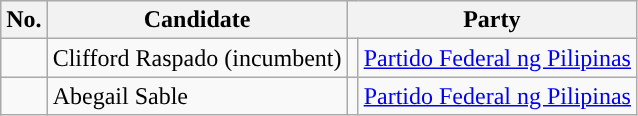<table class="wikitable sortable" style="text-align:left;">
<tr>
<th>No.</th>
<th>Candidate</th>
<th colspan="2">Party</th>
</tr>
<tr>
<td></td>
<td>Clifford Raspado (incumbent)</td>
<td></td>
<td><a href='#'>Partido Federal ng Pilipinas</a></td>
</tr>
<tr>
<td></td>
<td>Abegail Sable</td>
<td></td>
<td><a href='#'>Partido Federal ng Pilipinas</a></td>
</tr>
</table>
